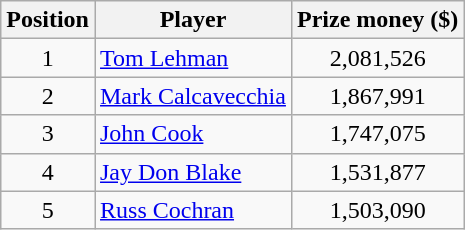<table class="wikitable">
<tr>
<th>Position</th>
<th>Player</th>
<th>Prize money ($)</th>
</tr>
<tr>
<td align=center>1</td>
<td> <a href='#'>Tom Lehman</a></td>
<td align=center>2,081,526</td>
</tr>
<tr>
<td align=center>2</td>
<td> <a href='#'>Mark Calcavecchia</a></td>
<td align=center>1,867,991</td>
</tr>
<tr>
<td align=center>3</td>
<td> <a href='#'>John Cook</a></td>
<td align=center>1,747,075</td>
</tr>
<tr>
<td align=center>4</td>
<td> <a href='#'>Jay Don Blake</a></td>
<td align=center>1,531,877</td>
</tr>
<tr>
<td align=center>5</td>
<td> <a href='#'>Russ Cochran</a></td>
<td align=center>1,503,090</td>
</tr>
</table>
